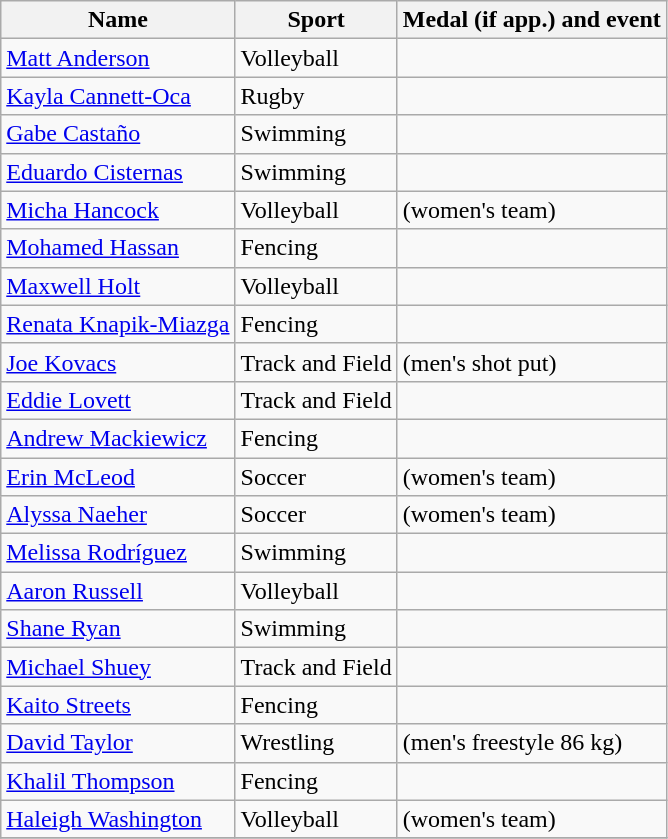<table class="wikitable">
<tr>
<th>Name</th>
<th>Sport</th>
<th>Medal (if app.) and event</th>
</tr>
<tr>
<td> <a href='#'>Matt Anderson</a></td>
<td>Volleyball</td>
<td></td>
</tr>
<tr>
<td> <a href='#'>Kayla Cannett-Oca</a></td>
<td>Rugby</td>
<td></td>
</tr>
<tr>
<td> <a href='#'>Gabe Castaño</a></td>
<td>Swimming</td>
<td></td>
</tr>
<tr>
<td> <a href='#'>Eduardo Cisternas</a></td>
<td>Swimming</td>
<td></td>
</tr>
<tr>
<td> <a href='#'>Micha Hancock</a></td>
<td>Volleyball</td>
<td> (women's team)</td>
</tr>
<tr>
<td> <a href='#'>Mohamed Hassan</a></td>
<td>Fencing</td>
<td></td>
</tr>
<tr>
<td> <a href='#'>Maxwell Holt</a></td>
<td>Volleyball</td>
<td></td>
</tr>
<tr>
<td> <a href='#'>Renata Knapik-Miazga</a></td>
<td>Fencing</td>
<td></td>
</tr>
<tr>
<td> <a href='#'>Joe Kovacs</a></td>
<td>Track and Field</td>
<td> (men's shot put)</td>
</tr>
<tr>
<td> <a href='#'>Eddie Lovett</a></td>
<td>Track and Field</td>
<td></td>
</tr>
<tr>
<td> <a href='#'>Andrew Mackiewicz</a></td>
<td>Fencing</td>
<td></td>
</tr>
<tr>
<td> <a href='#'>Erin McLeod</a></td>
<td>Soccer</td>
<td> (women's team)</td>
</tr>
<tr>
<td> <a href='#'>Alyssa Naeher</a></td>
<td>Soccer</td>
<td> (women's team)</td>
</tr>
<tr>
<td> <a href='#'>Melissa Rodríguez</a></td>
<td>Swimming</td>
<td></td>
</tr>
<tr>
<td> <a href='#'>Aaron Russell</a></td>
<td>Volleyball</td>
<td></td>
</tr>
<tr>
<td> <a href='#'>Shane Ryan</a></td>
<td>Swimming</td>
<td></td>
</tr>
<tr>
<td> <a href='#'>Michael Shuey</a></td>
<td>Track and Field</td>
<td></td>
</tr>
<tr>
<td> <a href='#'>Kaito Streets</a></td>
<td>Fencing</td>
<td></td>
</tr>
<tr>
<td> <a href='#'>David Taylor</a></td>
<td>Wrestling</td>
<td> (men's freestyle 86 kg)</td>
</tr>
<tr>
<td> <a href='#'>Khalil Thompson</a></td>
<td>Fencing</td>
<td></td>
</tr>
<tr>
<td> <a href='#'>Haleigh Washington</a></td>
<td>Volleyball</td>
<td> (women's team)</td>
</tr>
<tr>
</tr>
</table>
